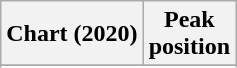<table class="wikitable sortable plainrowheaders" style="text-align:center">
<tr>
<th scope="col">Chart (2020)</th>
<th scope="col">Peak<br> position</th>
</tr>
<tr>
</tr>
<tr>
</tr>
<tr>
</tr>
<tr>
</tr>
<tr>
</tr>
</table>
